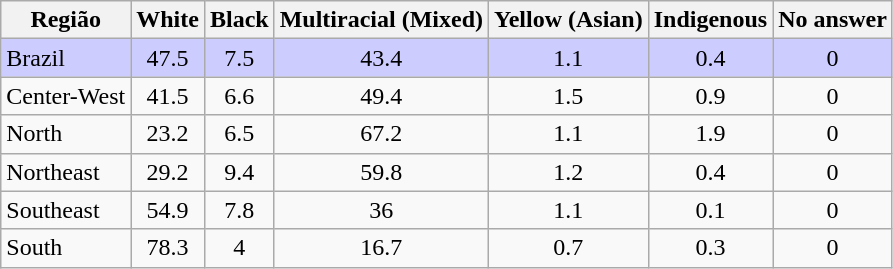<table class="wikitable sortable" style="text-align:center">
<tr>
<th>Região</th>
<th>White</th>
<th>Black</th>
<th>Multiracial (Mixed)</th>
<th>Yellow (Asian)</th>
<th>Indigenous</th>
<th>No answer</th>
</tr>
<tr style="background-color:#ccccff">
<td align="left">Brazil</td>
<td>47.5</td>
<td>7.5</td>
<td>43.4</td>
<td>1.1</td>
<td>0.4</td>
<td>0</td>
</tr>
<tr>
<td align="left">Center-West</td>
<td>41.5</td>
<td>6.6</td>
<td>49.4</td>
<td>1.5</td>
<td>0.9</td>
<td>0</td>
</tr>
<tr>
<td align="left">North</td>
<td>23.2</td>
<td>6.5</td>
<td>67.2</td>
<td>1.1</td>
<td>1.9</td>
<td>0</td>
</tr>
<tr>
<td align="left">Northeast</td>
<td>29.2</td>
<td>9.4</td>
<td>59.8</td>
<td>1.2</td>
<td>0.4</td>
<td>0</td>
</tr>
<tr>
<td align="left">Southeast</td>
<td>54.9</td>
<td>7.8</td>
<td>36</td>
<td>1.1</td>
<td>0.1</td>
<td>0</td>
</tr>
<tr>
<td align="left">South</td>
<td>78.3</td>
<td>4</td>
<td>16.7</td>
<td>0.7</td>
<td>0.3</td>
<td>0</td>
</tr>
</table>
